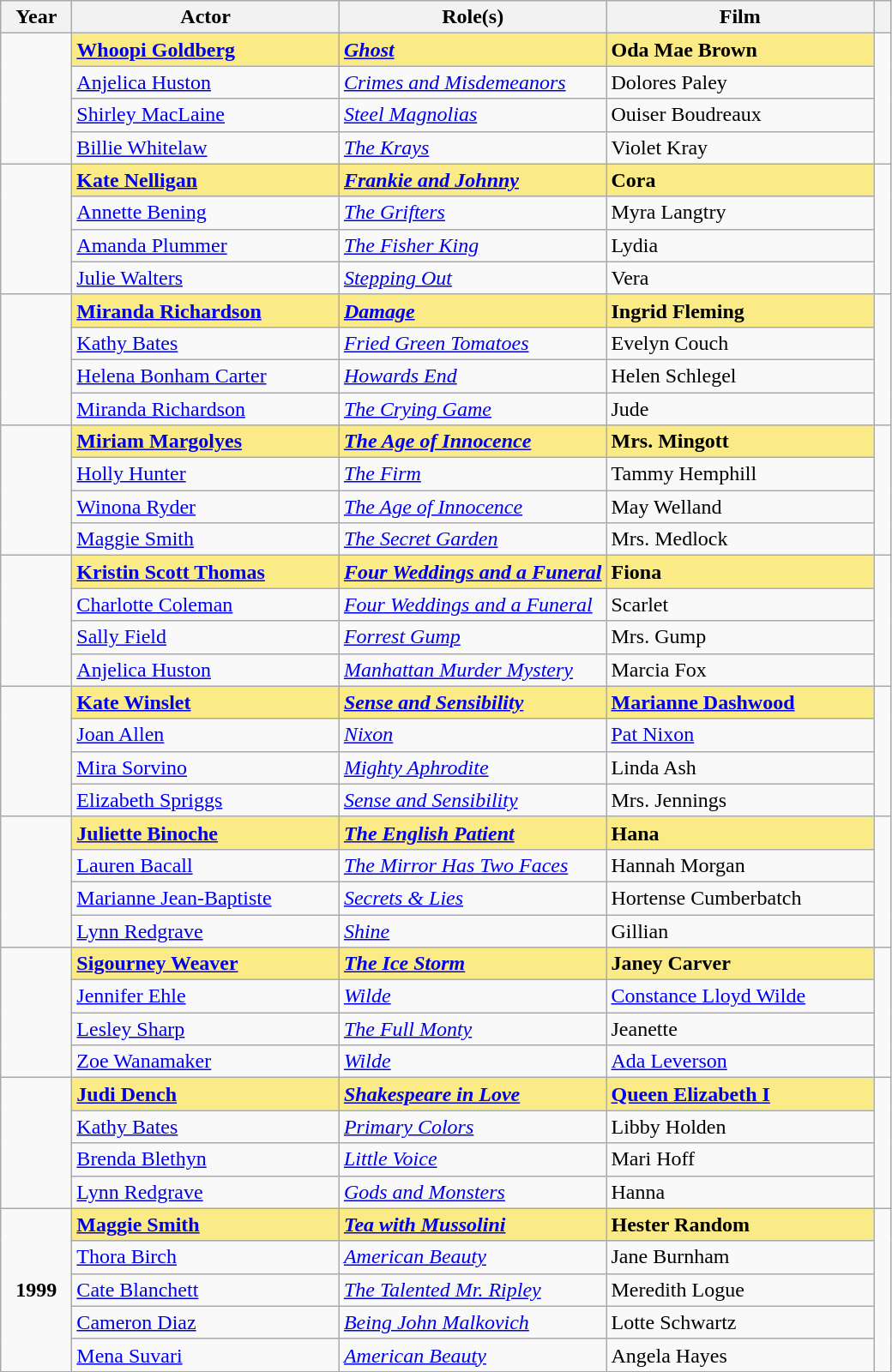<table class="wikitable sortable">
<tr>
<th scope="col" style="width:8%;">Year</th>
<th scope="col" style="width:30%;">Actor</th>
<th scope="col" style="width:30%;">Role(s)</th>
<th scope="col" style="width:30%;">Film</th>
<th scope="col" style="width:2%;" class="unsortable"></th>
</tr>
<tr>
<td rowspan="4"></td>
<td style="background:#FAEB86"><strong><a href='#'>Whoopi Goldberg</a></strong></td>
<td style="background:#FAEB86"><strong><em><a href='#'>Ghost</a></em></strong></td>
<td style="background:#FAEB86"><strong>Oda Mae Brown</strong></td>
<td rowspan=4></td>
</tr>
<tr>
<td><a href='#'>Anjelica Huston</a></td>
<td><em><a href='#'>Crimes and Misdemeanors</a></em></td>
<td>Dolores Paley</td>
</tr>
<tr>
<td><a href='#'>Shirley MacLaine</a></td>
<td><em><a href='#'>Steel Magnolias</a></em></td>
<td>Ouiser Boudreaux</td>
</tr>
<tr>
<td><a href='#'>Billie Whitelaw</a></td>
<td><em><a href='#'>The Krays</a></em></td>
<td>Violet Kray</td>
</tr>
<tr>
<td rowspan="4"></td>
<td style="background:#FAEB86"><strong><a href='#'>Kate Nelligan</a></strong></td>
<td style="background:#FAEB86"><strong><em><a href='#'>Frankie and Johnny</a></em></strong></td>
<td style="background:#FAEB86"><strong>Cora</strong></td>
<td rowspan=4></td>
</tr>
<tr>
<td><a href='#'>Annette Bening</a></td>
<td><em><a href='#'>The Grifters</a></em></td>
<td>Myra Langtry</td>
</tr>
<tr>
<td><a href='#'>Amanda Plummer</a></td>
<td><em><a href='#'>The Fisher King</a></em></td>
<td>Lydia</td>
</tr>
<tr>
<td><a href='#'>Julie Walters</a></td>
<td><em><a href='#'>Stepping Out</a></em></td>
<td>Vera</td>
</tr>
<tr>
<td rowspan="4"></td>
<td style="background:#FAEB86"><strong><a href='#'>Miranda Richardson</a></strong></td>
<td style="background:#FAEB86"><strong><em><a href='#'>Damage</a></em></strong></td>
<td style="background:#FAEB86"><strong>Ingrid Fleming </strong></td>
<td rowspan=4></td>
</tr>
<tr>
<td><a href='#'>Kathy Bates</a></td>
<td><em><a href='#'>Fried Green Tomatoes</a></em></td>
<td>Evelyn Couch</td>
</tr>
<tr>
<td><a href='#'>Helena Bonham Carter</a></td>
<td><em><a href='#'>Howards End</a></em></td>
<td>Helen Schlegel</td>
</tr>
<tr>
<td><a href='#'>Miranda Richardson</a></td>
<td><em><a href='#'>The Crying Game</a></em></td>
<td>Jude</td>
</tr>
<tr>
<td rowspan="4"></td>
<td style="background:#FAEB86"><strong><a href='#'>Miriam Margolyes</a></strong></td>
<td style="background:#FAEB86"><strong><em><a href='#'>The Age of Innocence</a></em></strong></td>
<td style="background:#FAEB86"><strong>Mrs. Mingott</strong></td>
<td rowspan=4></td>
</tr>
<tr>
<td><a href='#'>Holly Hunter</a></td>
<td><em><a href='#'>The Firm</a></em></td>
<td>Tammy Hemphill</td>
</tr>
<tr>
<td><a href='#'>Winona Ryder</a></td>
<td><em><a href='#'>The Age of Innocence</a></em></td>
<td>May Welland</td>
</tr>
<tr>
<td><a href='#'>Maggie Smith</a></td>
<td><em><a href='#'>The Secret Garden</a></em></td>
<td>Mrs. Medlock</td>
</tr>
<tr>
<td rowspan="4"></td>
<td style="background:#FAEB86"><strong><a href='#'>Kristin Scott Thomas</a></strong></td>
<td style="background:#FAEB86"><strong><em><a href='#'>Four Weddings and a Funeral</a></em></strong></td>
<td style="background:#FAEB86"><strong>Fiona</strong></td>
<td rowspan=4></td>
</tr>
<tr>
<td><a href='#'>Charlotte Coleman</a></td>
<td><em><a href='#'>Four Weddings and a Funeral</a></em></td>
<td>Scarlet</td>
</tr>
<tr>
<td><a href='#'>Sally Field</a></td>
<td><em><a href='#'>Forrest Gump</a></em></td>
<td>Mrs. Gump</td>
</tr>
<tr>
<td><a href='#'>Anjelica Huston</a></td>
<td><em><a href='#'>Manhattan Murder Mystery</a></em></td>
<td>Marcia Fox</td>
</tr>
<tr>
<td rowspan="4"></td>
<td style="background:#FAEB86"><strong><a href='#'>Kate Winslet</a></strong></td>
<td style="background:#FAEB86"><strong><em><a href='#'>Sense and Sensibility</a></em></strong></td>
<td style="background:#FAEB86"><strong><a href='#'>Marianne Dashwood</a></strong></td>
<td rowspan=4></td>
</tr>
<tr>
<td><a href='#'>Joan Allen</a></td>
<td><em><a href='#'>Nixon</a></em></td>
<td><a href='#'>Pat Nixon</a></td>
</tr>
<tr>
<td><a href='#'>Mira Sorvino</a></td>
<td><em><a href='#'>Mighty Aphrodite</a></em></td>
<td>Linda Ash</td>
</tr>
<tr>
<td><a href='#'>Elizabeth Spriggs</a></td>
<td><em><a href='#'>Sense and Sensibility</a></em></td>
<td>Mrs. Jennings</td>
</tr>
<tr>
<td rowspan="4"></td>
<td style="background:#FAEB86"><strong><a href='#'>Juliette Binoche</a></strong></td>
<td style="background:#FAEB86"><strong><em><a href='#'>The English Patient</a></em></strong></td>
<td style="background:#FAEB86"><strong>Hana </strong></td>
<td rowspan=4></td>
</tr>
<tr>
<td><a href='#'>Lauren Bacall</a></td>
<td><em><a href='#'>The Mirror Has Two Faces</a></em></td>
<td>Hannah Morgan</td>
</tr>
<tr>
<td><a href='#'>Marianne Jean-Baptiste</a></td>
<td><em><a href='#'>Secrets & Lies</a></em></td>
<td>Hortense Cumberbatch</td>
</tr>
<tr>
<td><a href='#'>Lynn Redgrave</a></td>
<td><em><a href='#'>Shine</a></em></td>
<td>Gillian</td>
</tr>
<tr>
<td rowspan="4"></td>
<td style="background:#FAEB86"><strong><a href='#'>Sigourney Weaver</a></strong></td>
<td style="background:#FAEB86"><strong><em><a href='#'>The Ice Storm</a></em></strong></td>
<td style="background:#FAEB86"><strong>Janey Carver</strong></td>
<td rowspan=4></td>
</tr>
<tr>
<td><a href='#'>Jennifer Ehle</a></td>
<td><em><a href='#'>Wilde</a></em></td>
<td><a href='#'>Constance Lloyd Wilde</a></td>
</tr>
<tr>
<td><a href='#'>Lesley Sharp</a></td>
<td><em><a href='#'>The Full Monty</a></em></td>
<td>Jeanette</td>
</tr>
<tr>
<td><a href='#'>Zoe Wanamaker</a></td>
<td><em><a href='#'>Wilde</a></em></td>
<td><a href='#'>Ada Leverson</a></td>
</tr>
<tr>
<td rowspan="4"></td>
<td style="background:#FAEB86"><strong><a href='#'>Judi Dench</a></strong></td>
<td style="background:#FAEB86"><strong><em><a href='#'>Shakespeare in Love</a></em></strong></td>
<td style="background:#FAEB86"><strong><a href='#'>Queen Elizabeth I</a></strong></td>
<td rowspan=4></td>
</tr>
<tr>
<td><a href='#'>Kathy Bates</a></td>
<td><em><a href='#'>Primary Colors</a></em></td>
<td>Libby Holden</td>
</tr>
<tr>
<td><a href='#'>Brenda Blethyn</a></td>
<td><em><a href='#'>Little Voice</a></em></td>
<td>Mari Hoff</td>
</tr>
<tr>
<td><a href='#'>Lynn Redgrave</a></td>
<td><em><a href='#'>Gods and Monsters</a></em></td>
<td>Hanna</td>
</tr>
<tr>
<td rowspan="5", align=center><strong>1999</strong><br></td>
<td style="background:#FAEB86"><strong><a href='#'>Maggie Smith</a></strong></td>
<td style="background:#FAEB86"><strong><em><a href='#'>Tea with Mussolini</a></em></strong></td>
<td style="background:#FAEB86"><strong>Hester Random</strong></td>
<td rowspan=5></td>
</tr>
<tr>
<td><a href='#'>Thora Birch</a></td>
<td><em><a href='#'>American Beauty</a></em></td>
<td>Jane Burnham</td>
</tr>
<tr>
<td><a href='#'>Cate Blanchett</a></td>
<td><em><a href='#'>The Talented Mr. Ripley</a></em></td>
<td>Meredith Logue</td>
</tr>
<tr>
<td><a href='#'>Cameron Diaz</a></td>
<td><em><a href='#'>Being John Malkovich</a></em></td>
<td>Lotte Schwartz</td>
</tr>
<tr>
<td><a href='#'>Mena Suvari</a></td>
<td><em><a href='#'>American Beauty</a></em></td>
<td>Angela Hayes</td>
</tr>
</table>
